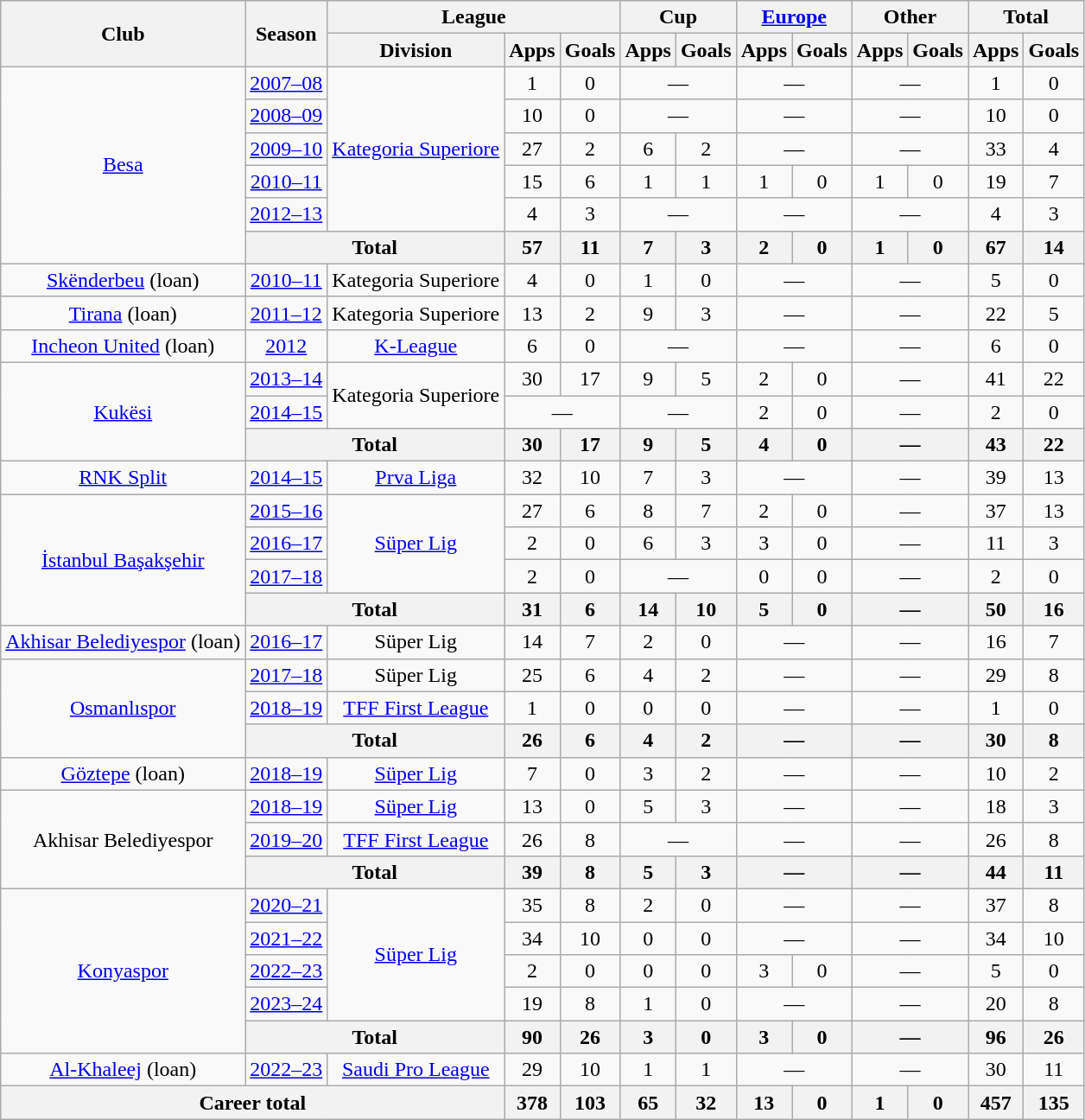<table class="wikitable" style="text-align:center">
<tr>
<th rowspan="2">Club</th>
<th rowspan="2">Season</th>
<th colspan="3">League</th>
<th colspan="2">Cup</th>
<th colspan="2"><a href='#'>Europe</a></th>
<th colspan="2">Other</th>
<th colspan="2">Total</th>
</tr>
<tr>
<th>Division</th>
<th>Apps</th>
<th>Goals</th>
<th>Apps</th>
<th>Goals</th>
<th>Apps</th>
<th>Goals</th>
<th>Apps</th>
<th>Goals</th>
<th>Apps</th>
<th>Goals</th>
</tr>
<tr>
<td rowspan="6"><a href='#'>Besa</a></td>
<td><a href='#'>2007–08</a></td>
<td rowspan="5"><a href='#'>Kategoria Superiore</a></td>
<td>1</td>
<td>0</td>
<td colspan="2">—</td>
<td colspan="2">—</td>
<td colspan="2">—</td>
<td>1</td>
<td>0</td>
</tr>
<tr>
<td><a href='#'>2008–09</a></td>
<td>10</td>
<td>0</td>
<td colspan="2">—</td>
<td colspan="2">—</td>
<td colspan="2">—</td>
<td>10</td>
<td>0</td>
</tr>
<tr>
<td><a href='#'>2009–10</a></td>
<td>27</td>
<td>2</td>
<td>6</td>
<td>2</td>
<td colspan="2">—</td>
<td colspan="2">—</td>
<td>33</td>
<td>4</td>
</tr>
<tr>
<td><a href='#'>2010–11</a></td>
<td>15</td>
<td>6</td>
<td>1</td>
<td>1</td>
<td>1</td>
<td>0</td>
<td>1</td>
<td>0</td>
<td>19</td>
<td>7</td>
</tr>
<tr>
<td><a href='#'>2012–13</a></td>
<td>4</td>
<td>3</td>
<td colspan="2">—</td>
<td colspan="2">—</td>
<td colspan="2">—</td>
<td>4</td>
<td>3</td>
</tr>
<tr>
<th colspan="2">Total</th>
<th>57</th>
<th>11</th>
<th>7</th>
<th>3</th>
<th>2</th>
<th>0</th>
<th>1</th>
<th>0</th>
<th>67</th>
<th>14</th>
</tr>
<tr>
<td><a href='#'>Skënderbeu</a> (loan)</td>
<td><a href='#'>2010–11</a></td>
<td>Kategoria Superiore</td>
<td>4</td>
<td>0</td>
<td>1</td>
<td>0</td>
<td colspan="2">—</td>
<td colspan="2">—</td>
<td>5</td>
<td>0</td>
</tr>
<tr>
<td><a href='#'>Tirana</a> (loan)</td>
<td><a href='#'>2011–12</a></td>
<td>Kategoria Superiore</td>
<td>13</td>
<td>2</td>
<td>9</td>
<td>3</td>
<td colspan="2">—</td>
<td colspan="2">—</td>
<td>22</td>
<td>5</td>
</tr>
<tr>
<td><a href='#'>Incheon United</a> (loan)</td>
<td><a href='#'>2012</a></td>
<td><a href='#'>K-League</a></td>
<td>6</td>
<td>0</td>
<td colspan="2">—</td>
<td colspan="2">—</td>
<td colspan="2">—</td>
<td>6</td>
<td>0</td>
</tr>
<tr>
<td rowspan="3"><a href='#'>Kukësi</a></td>
<td><a href='#'>2013–14</a></td>
<td rowspan="2">Kategoria Superiore</td>
<td>30</td>
<td>17</td>
<td>9</td>
<td>5</td>
<td>2</td>
<td>0</td>
<td colspan="2">—</td>
<td>41</td>
<td>22</td>
</tr>
<tr>
<td><a href='#'>2014–15</a></td>
<td colspan="2">—</td>
<td colspan="2">—</td>
<td>2</td>
<td>0</td>
<td colspan="2">—</td>
<td>2</td>
<td>0</td>
</tr>
<tr>
<th colspan="2">Total</th>
<th>30</th>
<th>17</th>
<th>9</th>
<th>5</th>
<th>4</th>
<th>0</th>
<th colspan="2">—</th>
<th>43</th>
<th>22</th>
</tr>
<tr>
<td><a href='#'>RNK Split</a></td>
<td><a href='#'>2014–15</a></td>
<td><a href='#'>Prva Liga</a></td>
<td>32</td>
<td>10</td>
<td>7</td>
<td>3</td>
<td colspan="2">—</td>
<td colspan="2">—</td>
<td>39</td>
<td>13</td>
</tr>
<tr>
<td rowspan="4"><a href='#'>İstanbul Başakşehir</a></td>
<td><a href='#'>2015–16</a></td>
<td rowspan="3"><a href='#'>Süper Lig</a></td>
<td>27</td>
<td>6</td>
<td>8</td>
<td>7</td>
<td>2</td>
<td>0</td>
<td colspan="2">—</td>
<td>37</td>
<td>13</td>
</tr>
<tr>
<td><a href='#'>2016–17</a></td>
<td>2</td>
<td>0</td>
<td>6</td>
<td>3</td>
<td>3</td>
<td>0</td>
<td colspan="2">—</td>
<td>11</td>
<td>3</td>
</tr>
<tr>
<td><a href='#'>2017–18</a></td>
<td>2</td>
<td>0</td>
<td colspan="2">—</td>
<td>0</td>
<td>0</td>
<td colspan="2">—</td>
<td>2</td>
<td>0</td>
</tr>
<tr>
<th colspan="2">Total</th>
<th>31</th>
<th>6</th>
<th>14</th>
<th>10</th>
<th>5</th>
<th>0</th>
<th colspan="2">—</th>
<th>50</th>
<th>16</th>
</tr>
<tr>
<td><a href='#'>Akhisar Belediyespor</a> (loan)</td>
<td><a href='#'>2016–17</a></td>
<td>Süper Lig</td>
<td>14</td>
<td>7</td>
<td>2</td>
<td>0</td>
<td colspan="2">—</td>
<td colspan="2">—</td>
<td>16</td>
<td>7</td>
</tr>
<tr>
<td rowspan="3"><a href='#'>Osmanlıspor</a></td>
<td><a href='#'>2017–18</a></td>
<td>Süper Lig</td>
<td>25</td>
<td>6</td>
<td>4</td>
<td>2</td>
<td colspan="2">—</td>
<td colspan="2">—</td>
<td>29</td>
<td>8</td>
</tr>
<tr>
<td><a href='#'>2018–19</a></td>
<td><a href='#'>TFF First League</a></td>
<td>1</td>
<td>0</td>
<td>0</td>
<td>0</td>
<td colspan="2">—</td>
<td colspan="2">—</td>
<td>1</td>
<td>0</td>
</tr>
<tr>
<th colspan="2">Total</th>
<th>26</th>
<th>6</th>
<th>4</th>
<th>2</th>
<th colspan="2">—</th>
<th colspan="2">—</th>
<th>30</th>
<th>8</th>
</tr>
<tr>
<td><a href='#'>Göztepe</a> (loan)</td>
<td><a href='#'>2018–19</a></td>
<td><a href='#'>Süper Lig</a></td>
<td>7</td>
<td>0</td>
<td>3</td>
<td>2</td>
<td colspan="2">—</td>
<td colspan="2">—</td>
<td>10</td>
<td>2</td>
</tr>
<tr>
<td rowspan="3">Akhisar Belediyespor</td>
<td><a href='#'>2018–19</a></td>
<td><a href='#'>Süper Lig</a></td>
<td>13</td>
<td>0</td>
<td>5</td>
<td>3</td>
<td colspan="2">—</td>
<td colspan="2">—</td>
<td>18</td>
<td>3</td>
</tr>
<tr>
<td><a href='#'>2019–20</a></td>
<td><a href='#'>TFF First League</a></td>
<td>26</td>
<td>8</td>
<td colspan="2">—</td>
<td colspan="2">—</td>
<td colspan="2">—</td>
<td>26</td>
<td>8</td>
</tr>
<tr>
<th colspan="2">Total</th>
<th>39</th>
<th>8</th>
<th>5</th>
<th>3</th>
<th colspan="2">—</th>
<th colspan="2">—</th>
<th>44</th>
<th>11</th>
</tr>
<tr>
<td rowspan="5"><a href='#'>Konyaspor</a></td>
<td><a href='#'>2020–21</a></td>
<td rowspan="4"><a href='#'>Süper Lig</a></td>
<td>35</td>
<td>8</td>
<td>2</td>
<td>0</td>
<td colspan="2">—</td>
<td colspan="2">—</td>
<td>37</td>
<td>8</td>
</tr>
<tr>
<td><a href='#'>2021–22</a></td>
<td>34</td>
<td>10</td>
<td>0</td>
<td>0</td>
<td colspan="2">—</td>
<td colspan="2">—</td>
<td>34</td>
<td>10</td>
</tr>
<tr>
<td><a href='#'>2022–23</a></td>
<td>2</td>
<td>0</td>
<td>0</td>
<td>0</td>
<td>3</td>
<td>0</td>
<td colspan="2">—</td>
<td>5</td>
<td>0</td>
</tr>
<tr>
<td><a href='#'>2023–24</a></td>
<td>19</td>
<td>8</td>
<td>1</td>
<td>0</td>
<td colspan="2">—</td>
<td colspan="2">—</td>
<td>20</td>
<td>8</td>
</tr>
<tr>
<th colspan="2">Total</th>
<th>90</th>
<th>26</th>
<th>3</th>
<th>0</th>
<th>3</th>
<th>0</th>
<th colspan="2">—</th>
<th>96</th>
<th>26</th>
</tr>
<tr>
<td><a href='#'>Al-Khaleej</a> (loan)</td>
<td><a href='#'>2022–23</a></td>
<td><a href='#'>Saudi Pro League</a></td>
<td>29</td>
<td>10</td>
<td>1</td>
<td>1</td>
<td colspan="2">—</td>
<td colspan="2">—</td>
<td>30</td>
<td>11</td>
</tr>
<tr>
<th colspan="3">Career total</th>
<th>378</th>
<th>103</th>
<th>65</th>
<th>32</th>
<th>13</th>
<th>0</th>
<th>1</th>
<th>0</th>
<th>457</th>
<th>135</th>
</tr>
</table>
